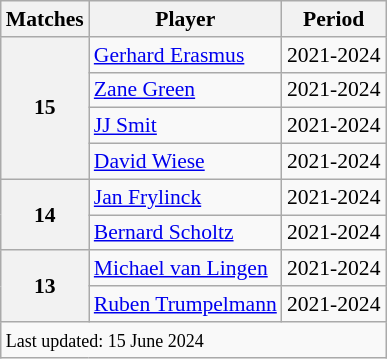<table class="wikitable" style="font-size: 90%">
<tr>
<th>Matches</th>
<th>Player</th>
<th>Period</th>
</tr>
<tr>
<th rowspan="4">15</th>
<td><a href='#'>Gerhard Erasmus</a></td>
<td>2021-2024</td>
</tr>
<tr>
<td><a href='#'>Zane Green</a></td>
<td>2021-2024</td>
</tr>
<tr>
<td><a href='#'>JJ Smit</a></td>
<td>2021-2024</td>
</tr>
<tr>
<td><a href='#'>David Wiese</a></td>
<td>2021-2024</td>
</tr>
<tr>
<th rowspan="2">14</th>
<td><a href='#'>Jan Frylinck</a></td>
<td>2021-2024</td>
</tr>
<tr>
<td><a href='#'>Bernard Scholtz</a></td>
<td>2021-2024</td>
</tr>
<tr>
<th rowspan="2">13</th>
<td><a href='#'>Michael van Lingen</a></td>
<td>2021-2024</td>
</tr>
<tr>
<td><a href='#'>Ruben Trumpelmann</a></td>
<td>2021-2024</td>
</tr>
<tr>
<td colspan="7"><small>Last updated: 15 June 2024</small></td>
</tr>
</table>
